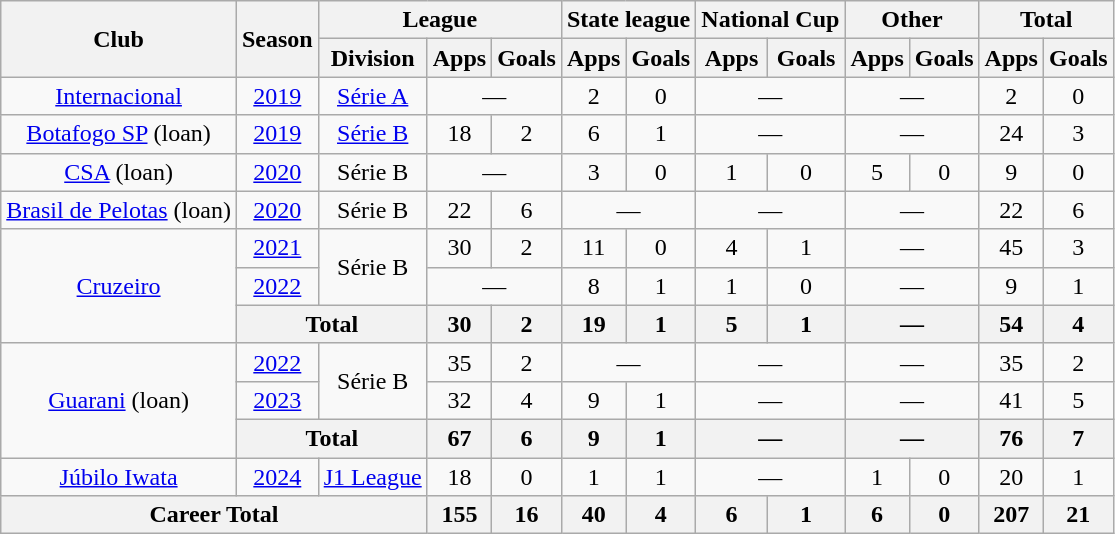<table class="wikitable" style="text-align: center">
<tr>
<th rowspan="2">Club</th>
<th rowspan="2">Season</th>
<th colspan="3">League</th>
<th colspan="2">State league</th>
<th colspan="2">National Cup</th>
<th colspan="2">Other</th>
<th colspan="2">Total</th>
</tr>
<tr>
<th>Division</th>
<th>Apps</th>
<th>Goals</th>
<th>Apps</th>
<th>Goals</th>
<th>Apps</th>
<th>Goals</th>
<th>Apps</th>
<th>Goals</th>
<th>Apps</th>
<th>Goals</th>
</tr>
<tr>
<td><a href='#'>Internacional</a></td>
<td><a href='#'>2019</a></td>
<td><a href='#'>Série A</a></td>
<td colspan="2">—</td>
<td>2</td>
<td>0</td>
<td colspan="2">—</td>
<td colspan="2">—</td>
<td>2</td>
<td>0</td>
</tr>
<tr>
<td><a href='#'>Botafogo SP</a> (loan)</td>
<td><a href='#'>2019</a></td>
<td><a href='#'>Série B</a></td>
<td>18</td>
<td>2</td>
<td>6</td>
<td>1</td>
<td colspan="2">—</td>
<td colspan="2">—</td>
<td>24</td>
<td>3</td>
</tr>
<tr>
<td><a href='#'>CSA</a> (loan)</td>
<td><a href='#'>2020</a></td>
<td>Série B</td>
<td colspan="2">—</td>
<td>3</td>
<td>0</td>
<td>1</td>
<td>0</td>
<td>5</td>
<td>0</td>
<td>9</td>
<td>0</td>
</tr>
<tr>
<td><a href='#'>Brasil de Pelotas</a> (loan)</td>
<td><a href='#'>2020</a></td>
<td>Série B</td>
<td>22</td>
<td>6</td>
<td colspan="2">—</td>
<td colspan="2">—</td>
<td colspan="2">—</td>
<td>22</td>
<td>6</td>
</tr>
<tr>
<td rowspan="3"><a href='#'>Cruzeiro</a></td>
<td><a href='#'>2021</a></td>
<td rowspan="2">Série B</td>
<td>30</td>
<td>2</td>
<td>11</td>
<td>0</td>
<td>4</td>
<td>1</td>
<td colspan="2">—</td>
<td>45</td>
<td>3</td>
</tr>
<tr>
<td><a href='#'>2022</a></td>
<td colspan="2">—</td>
<td>8</td>
<td>1</td>
<td>1</td>
<td>0</td>
<td colspan="2">—</td>
<td>9</td>
<td>1</td>
</tr>
<tr>
<th colspan="2">Total</th>
<th>30</th>
<th>2</th>
<th>19</th>
<th>1</th>
<th>5</th>
<th>1</th>
<th colspan="2">—</th>
<th>54</th>
<th>4</th>
</tr>
<tr>
<td rowspan="3"><a href='#'>Guarani</a> (loan)</td>
<td><a href='#'>2022</a></td>
<td rowspan="2">Série B</td>
<td>35</td>
<td>2</td>
<td colspan="2">—</td>
<td colspan="2">—</td>
<td colspan="2">—</td>
<td>35</td>
<td>2</td>
</tr>
<tr>
<td><a href='#'>2023</a></td>
<td>32</td>
<td>4</td>
<td>9</td>
<td>1</td>
<td colspan="2">—</td>
<td colspan="2">—</td>
<td>41</td>
<td>5</td>
</tr>
<tr>
<th colspan="2">Total</th>
<th>67</th>
<th>6</th>
<th>9</th>
<th>1</th>
<th colspan="2">—</th>
<th colspan="2">—</th>
<th>76</th>
<th>7</th>
</tr>
<tr>
<td><a href='#'>Júbilo Iwata</a></td>
<td><a href='#'>2024</a></td>
<td><a href='#'>J1 League</a></td>
<td>18</td>
<td>0</td>
<td>1</td>
<td>1</td>
<td colspan="2">—</td>
<td>1</td>
<td>0</td>
<td>20</td>
<td>1</td>
</tr>
<tr>
<th colspan="3">Career Total</th>
<th>155</th>
<th>16</th>
<th>40</th>
<th>4</th>
<th>6</th>
<th>1</th>
<th>6</th>
<th>0</th>
<th>207</th>
<th>21</th>
</tr>
</table>
